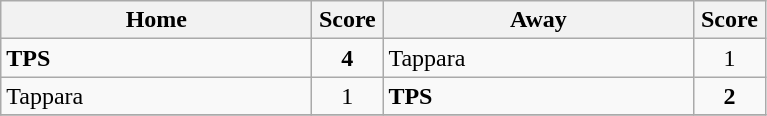<table class="wikitable">
<tr>
<th width="200">Home</th>
<th width="40">Score</th>
<th width="200">Away</th>
<th width="40">Score</th>
</tr>
<tr>
<td><strong>TPS</strong></td>
<td align=center><strong>4</strong></td>
<td>Tappara</td>
<td align=center>1</td>
</tr>
<tr>
<td>Tappara</td>
<td align=center>1</td>
<td><strong>TPS</strong></td>
<td align=center><strong>2</strong></td>
</tr>
<tr>
</tr>
</table>
